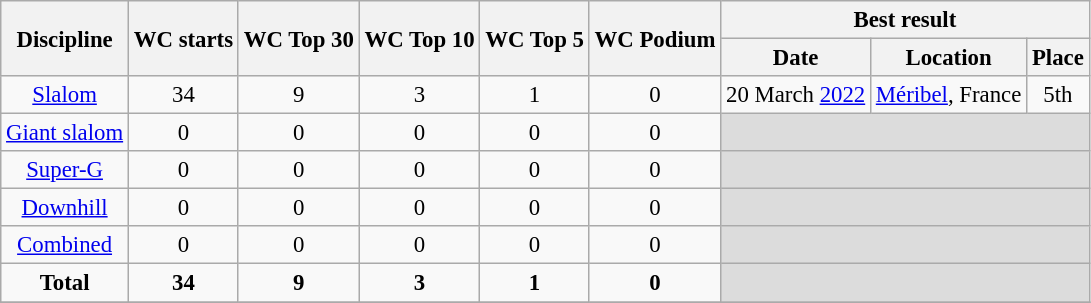<table class="wikitable" style="text-align:center; font-size:95%;">
<tr>
<th rowspan=2>Discipline</th>
<th rowspan=2>WC starts</th>
<th rowspan=2>WC Top 30</th>
<th rowspan=2>WC Top 10</th>
<th rowspan=2>WC Top 5</th>
<th rowspan=2>WC Podium</th>
<th colspan=3>Best result</th>
</tr>
<tr>
<th>Date</th>
<th>Location</th>
<th>Place</th>
</tr>
<tr>
<td><a href='#'>Slalom</a></td>
<td>34</td>
<td>9</td>
<td>3</td>
<td>1</td>
<td>0</td>
<td align=right>20 March <a href='#'>2022</a></td>
<td align=left> <a href='#'>Méribel</a>, France</td>
<td>5th</td>
</tr>
<tr>
<td><a href='#'>Giant slalom</a></td>
<td>0</td>
<td>0</td>
<td>0</td>
<td>0</td>
<td>0</td>
<td colspan=3 bgcolor=#DCDCDC></td>
</tr>
<tr>
<td><a href='#'>Super-G</a></td>
<td>0</td>
<td>0</td>
<td>0</td>
<td>0</td>
<td>0</td>
<td colspan=3 bgcolor=#DCDCDC></td>
</tr>
<tr>
<td><a href='#'>Downhill</a></td>
<td>0</td>
<td>0</td>
<td>0</td>
<td>0</td>
<td align=center>0</td>
<td colspan=3 bgcolor=#DCDCDC></td>
</tr>
<tr>
<td><a href='#'>Combined</a></td>
<td>0</td>
<td>0</td>
<td>0</td>
<td>0</td>
<td>0</td>
<td colspan=3 bgcolor=#DCDCDC></td>
</tr>
<tr>
<td><strong>Total</strong></td>
<td><strong>34</strong></td>
<td><strong>9</strong></td>
<td><strong>3</strong></td>
<td><strong>1</strong></td>
<td><strong>0</strong></td>
<td colspan=3 bgcolor=#DCDCDC></td>
</tr>
<tr>
</tr>
</table>
